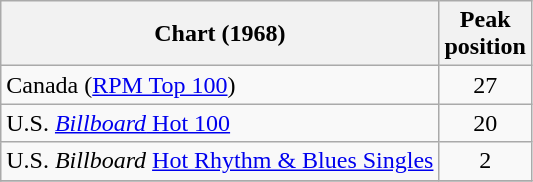<table class="wikitable sortable">
<tr>
<th>Chart (1968)</th>
<th>Peak<br>position</th>
</tr>
<tr>
<td>Canada (<a href='#'>RPM Top 100</a>)</td>
<td align="center">27</td>
</tr>
<tr>
<td>U.S. <a href='#'><em>Billboard</em> Hot 100</a></td>
<td align="center">20</td>
</tr>
<tr>
<td>U.S. <em>Billboard</em> <a href='#'>Hot Rhythm & Blues Singles</a></td>
<td align="center">2</td>
</tr>
<tr>
</tr>
</table>
